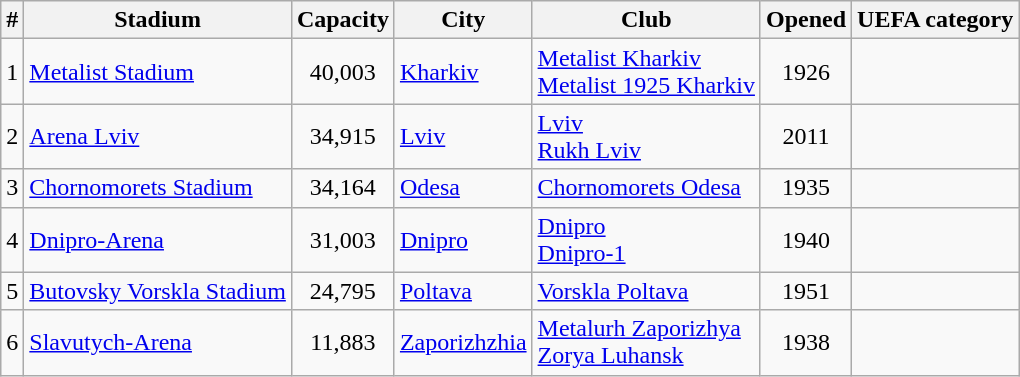<table class="wikitable sortable">
<tr>
<th>#</th>
<th>Stadium</th>
<th>Capacity</th>
<th>City</th>
<th>Club</th>
<th>Opened</th>
<th>UEFA category</th>
</tr>
<tr>
<td style="text-align:center;">1</td>
<td><a href='#'>Metalist Stadium</a></td>
<td style="text-align:center;">40,003</td>
<td><a href='#'>Kharkiv</a></td>
<td><a href='#'>Metalist Kharkiv</a><br><a href='#'>Metalist 1925 Kharkiv</a></td>
<td style="text-align:center;">1926</td>
<td style="text-align:center;"></td>
</tr>
<tr>
<td style="text-align:center;">2</td>
<td><a href='#'>Arena Lviv</a></td>
<td style="text-align:center;">34,915</td>
<td><a href='#'>Lviv</a></td>
<td><a href='#'>Lviv</a><br><a href='#'>Rukh Lviv</a></td>
<td style="text-align:center;">2011</td>
<td style="text-align:center;"></td>
</tr>
<tr>
<td style="text-align:center;">3</td>
<td><a href='#'>Chornomorets Stadium</a></td>
<td style="text-align:center;">34,164</td>
<td><a href='#'>Odesa</a></td>
<td><a href='#'>Chornomorets Odesa</a></td>
<td style="text-align:center;">1935</td>
<td style="text-align:center;"></td>
</tr>
<tr>
<td style="text-align:center;">4</td>
<td><a href='#'>Dnipro-Arena</a></td>
<td style="text-align:center;">31,003</td>
<td><a href='#'>Dnipro</a></td>
<td><a href='#'>Dnipro</a><br><a href='#'>Dnipro-1</a></td>
<td style="text-align:center;">1940</td>
<td style="text-align:center;"></td>
</tr>
<tr>
<td style="text-align:center;">5</td>
<td><a href='#'>Butovsky Vorskla Stadium</a></td>
<td style="text-align:center;">24,795</td>
<td><a href='#'>Poltava</a></td>
<td><a href='#'>Vorskla Poltava</a></td>
<td style="text-align:center;">1951</td>
<td style="text-align:center;"></td>
</tr>
<tr>
<td style="text-align:center;">6</td>
<td><a href='#'>Slavutych-Arena</a></td>
<td style="text-align:center;">11,883</td>
<td><a href='#'>Zaporizhzhia</a></td>
<td><a href='#'>Metalurh Zaporizhya</a><br><a href='#'>Zorya Luhansk</a></td>
<td style="text-align:center;">1938</td>
<td style="text-align:center;"></td>
</tr>
</table>
